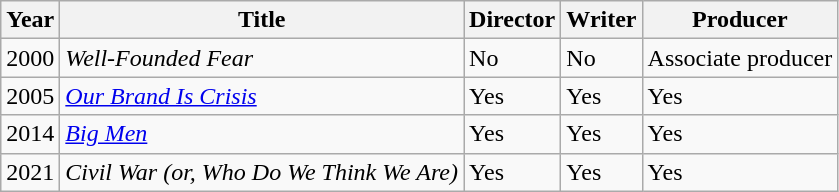<table class="wikitable">
<tr>
<th>Year</th>
<th>Title</th>
<th>Director</th>
<th>Writer</th>
<th>Producer</th>
</tr>
<tr>
<td>2000</td>
<td><em>Well-Founded Fear</em></td>
<td>No</td>
<td>No</td>
<td>Associate producer</td>
</tr>
<tr>
<td>2005</td>
<td><a href='#'><em>Our Brand Is Crisis</em></a></td>
<td>Yes</td>
<td>Yes</td>
<td>Yes</td>
</tr>
<tr>
<td>2014</td>
<td><a href='#'><em>Big Men</em></a></td>
<td>Yes</td>
<td>Yes</td>
<td>Yes</td>
</tr>
<tr>
<td>2021</td>
<td><em>Civil War (or, Who Do We Think We Are)</em></td>
<td>Yes</td>
<td>Yes</td>
<td>Yes</td>
</tr>
</table>
